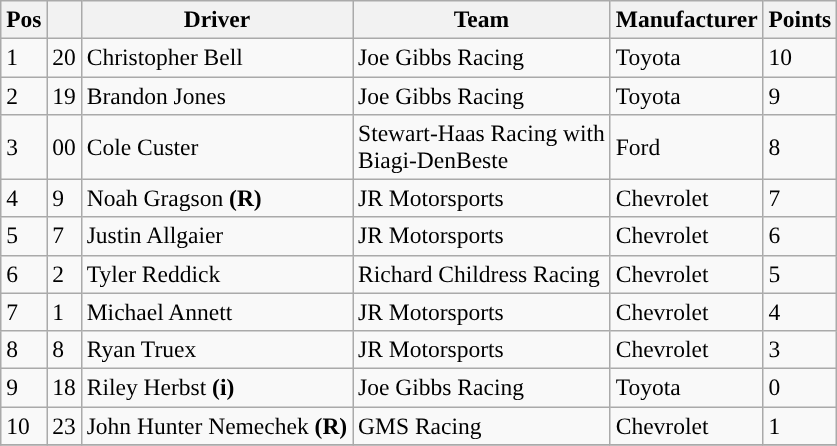<table class="wikitable" style="font-size:98%">
<tr>
<th>Pos</th>
<th></th>
<th>Driver</th>
<th>Team</th>
<th>Manufacturer</th>
<th>Points</th>
</tr>
<tr>
<td>1</td>
<td>20</td>
<td>Christopher Bell</td>
<td>Joe Gibbs Racing</td>
<td>Toyota</td>
<td>10</td>
</tr>
<tr>
<td>2</td>
<td>19</td>
<td>Brandon Jones</td>
<td>Joe Gibbs Racing</td>
<td>Toyota</td>
<td>9</td>
</tr>
<tr>
<td>3</td>
<td>00</td>
<td>Cole Custer</td>
<td>Stewart-Haas Racing with <br> Biagi-DenBeste</td>
<td>Ford</td>
<td>8</td>
</tr>
<tr>
<td>4</td>
<td>9</td>
<td>Noah Gragson <strong>(R)</strong></td>
<td>JR Motorsports</td>
<td>Chevrolet</td>
<td>7</td>
</tr>
<tr>
<td>5</td>
<td>7</td>
<td>Justin Allgaier</td>
<td>JR Motorsports</td>
<td>Chevrolet</td>
<td>6</td>
</tr>
<tr>
<td>6</td>
<td>2</td>
<td>Tyler Reddick</td>
<td>Richard Childress Racing</td>
<td>Chevrolet</td>
<td>5</td>
</tr>
<tr>
<td>7</td>
<td>1</td>
<td>Michael Annett</td>
<td>JR Motorsports</td>
<td>Chevrolet</td>
<td>4</td>
</tr>
<tr>
<td>8</td>
<td>8</td>
<td>Ryan Truex</td>
<td>JR Motorsports</td>
<td>Chevrolet</td>
<td>3</td>
</tr>
<tr>
<td>9</td>
<td>18</td>
<td>Riley Herbst <strong>(i)</strong></td>
<td>Joe Gibbs Racing</td>
<td>Toyota</td>
<td>0</td>
</tr>
<tr>
<td>10</td>
<td>23</td>
<td>John Hunter Nemechek <strong>(R)</strong></td>
<td>GMS Racing</td>
<td>Chevrolet</td>
<td>1</td>
</tr>
<tr>
</tr>
</table>
